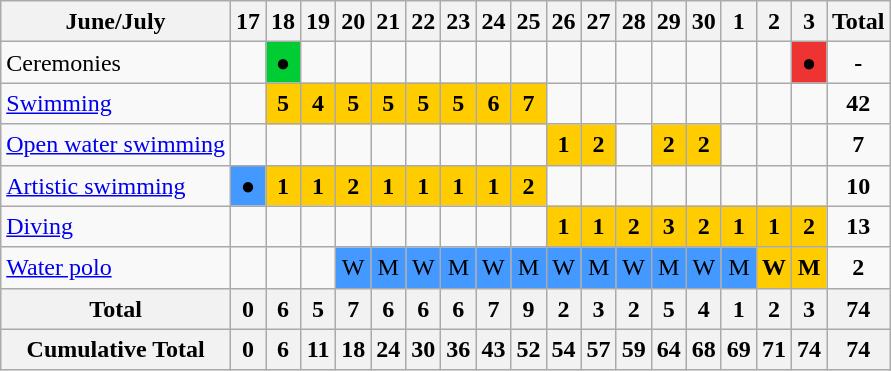<table class="wikitable" style="line-height:1.25em; text-align:center">
<tr>
<th>June/July</th>
<th>17</th>
<th>18</th>
<th>19</th>
<th>20</th>
<th>21</th>
<th>22</th>
<th>23</th>
<th>24</th>
<th>25</th>
<th>26</th>
<th>27</th>
<th>28</th>
<th>29</th>
<th>30</th>
<th>1</th>
<th>2</th>
<th>3</th>
<th>Total</th>
</tr>
<tr>
<td align=left>Ceremonies</td>
<td></td>
<td bgcolor=#00cc33><strong>●</strong></td>
<td></td>
<td></td>
<td></td>
<td></td>
<td></td>
<td></td>
<td></td>
<td></td>
<td></td>
<td></td>
<td></td>
<td></td>
<td></td>
<td></td>
<td bgcolor=#ee3333 align=center><strong>●</strong></td>
<td><strong>-</strong></td>
</tr>
<tr>
<td align=left><a href='#'>Swimming</a></td>
<td></td>
<td bgcolor=ffcc00><strong>5</strong></td>
<td bgcolor=ffcc00><strong>4</strong></td>
<td bgcolor=ffcc00><strong>5</strong></td>
<td bgcolor=ffcc00><strong>5</strong></td>
<td bgcolor=ffcc00><strong>5</strong></td>
<td bgcolor=ffcc00><strong>5</strong></td>
<td bgcolor=ffcc00><strong>6</strong></td>
<td bgcolor=ffcc00><strong>7</strong></td>
<td></td>
<td></td>
<td></td>
<td></td>
<td></td>
<td></td>
<td></td>
<td></td>
<td><strong>42</strong></td>
</tr>
<tr>
<td align=left><a href='#'>Open water swimming</a></td>
<td></td>
<td></td>
<td></td>
<td></td>
<td></td>
<td></td>
<td></td>
<td></td>
<td></td>
<td bgcolor=ffcc00><strong>1</strong></td>
<td bgcolor=ffcc00><strong>2</strong></td>
<td></td>
<td bgcolor=ffcc00><strong>2</strong></td>
<td bgcolor=ffcc00><strong>2</strong></td>
<td></td>
<td></td>
<td></td>
<td><strong>7</strong></td>
</tr>
<tr>
<td align=left><a href='#'>Artistic swimming</a></td>
<td bgcolor=4399ff>●</td>
<td bgcolor=ffcc00><strong>1</strong></td>
<td bgcolor=ffcc00><strong>1</strong></td>
<td bgcolor=ffcc00><strong>2</strong></td>
<td bgcolor=ffcc00><strong>1</strong></td>
<td bgcolor=ffcc00><strong>1</strong></td>
<td bgcolor=ffcc00><strong>1</strong></td>
<td bgcolor=ffcc00><strong>1</strong></td>
<td bgcolor=ffcc00><strong>2</strong></td>
<td></td>
<td></td>
<td></td>
<td></td>
<td></td>
<td></td>
<td></td>
<td></td>
<td><strong>10</strong></td>
</tr>
<tr>
<td align=left><a href='#'>Diving</a></td>
<td></td>
<td></td>
<td></td>
<td></td>
<td></td>
<td></td>
<td></td>
<td></td>
<td></td>
<td bgcolor=ffcc00><strong>1</strong></td>
<td bgcolor=ffcc00><strong>1</strong></td>
<td bgcolor=ffcc00><strong>2</strong></td>
<td bgcolor=ffcc00><strong>3</strong></td>
<td bgcolor=ffcc00><strong>2</strong></td>
<td bgcolor=ffcc00><strong>1</strong></td>
<td bgcolor=ffcc00><strong>1</strong></td>
<td bgcolor=ffcc00><strong>2</strong></td>
<td><strong>13</strong></td>
</tr>
<tr>
<td align=left><a href='#'>Water polo</a></td>
<td></td>
<td></td>
<td></td>
<td bgcolor=4399ff>W</td>
<td bgcolor=4399ff>M</td>
<td bgcolor=4399ff>W</td>
<td bgcolor=4399ff>M</td>
<td bgcolor=4399ff>W</td>
<td bgcolor=4399ff>M</td>
<td bgcolor=4399ff>W</td>
<td bgcolor=4399ff>M</td>
<td bgcolor=4399ff>W</td>
<td bgcolor=4399ff>M</td>
<td bgcolor=4399ff>W</td>
<td bgcolor=4399ff>M</td>
<td bgcolor=ffcc00><strong>W</strong></td>
<td bgcolor=ffcc00><strong>M</strong></td>
<td><strong>2</strong></td>
</tr>
<tr>
<th>Total</th>
<th>0</th>
<th>6</th>
<th>5</th>
<th>7</th>
<th>6</th>
<th>6</th>
<th>6</th>
<th>7</th>
<th>9</th>
<th>2</th>
<th>3</th>
<th>2</th>
<th>5</th>
<th>4</th>
<th>1</th>
<th>2</th>
<th>3</th>
<th>74</th>
</tr>
<tr>
<th>Cumulative Total</th>
<th>0</th>
<th>6</th>
<th>11</th>
<th>18</th>
<th>24</th>
<th>30</th>
<th>36</th>
<th>43</th>
<th>52</th>
<th>54</th>
<th>57</th>
<th>59</th>
<th>64</th>
<th>68</th>
<th>69</th>
<th>71</th>
<th>74</th>
<th>74</th>
</tr>
</table>
